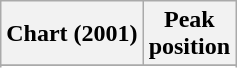<table class="wikitable sortable plainrowheaders" style="text-align:center">
<tr>
<th scope="col">Chart (2001)</th>
<th scope="col">Peak<br> position</th>
</tr>
<tr>
</tr>
<tr>
</tr>
</table>
